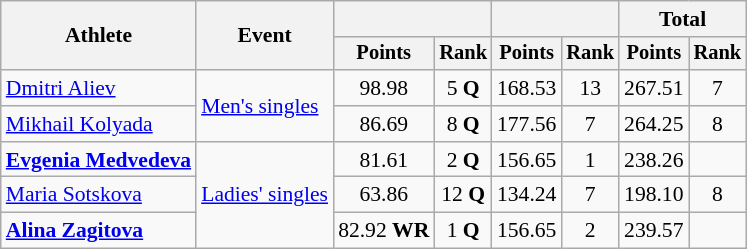<table class="wikitable" style="font-size:90%">
<tr>
<th rowspan="2">Athlete</th>
<th rowspan="2">Event</th>
<th colspan="2"></th>
<th colspan="2"></th>
<th colspan="2">Total</th>
</tr>
<tr style="font-size:95%">
<th>Points</th>
<th>Rank</th>
<th>Points</th>
<th>Rank</th>
<th>Points</th>
<th>Rank</th>
</tr>
<tr align=center>
<td align=left><a href='#'>Dmitri Aliev</a></td>
<td align=left rowspan="2"><a href='#'>Men's singles</a></td>
<td>98.98</td>
<td>5 <strong>Q</strong></td>
<td>168.53</td>
<td>13</td>
<td>267.51</td>
<td>7</td>
</tr>
<tr align=center>
<td align=left><a href='#'>Mikhail Kolyada</a></td>
<td>86.69</td>
<td>8 <strong>Q</strong></td>
<td>177.56</td>
<td>7</td>
<td>264.25</td>
<td>8</td>
</tr>
<tr align=center>
<td align=left><strong><a href='#'>Evgenia Medvedeva</a></strong></td>
<td align=left rowspan="3"><a href='#'>Ladies' singles</a></td>
<td>81.61</td>
<td>2 <strong>Q</strong></td>
<td>156.65</td>
<td>1</td>
<td>238.26</td>
<td></td>
</tr>
<tr align=center>
<td align=left><a href='#'>Maria Sotskova</a></td>
<td>63.86</td>
<td>12 <strong>Q</strong></td>
<td>134.24</td>
<td>7</td>
<td>198.10</td>
<td>8</td>
</tr>
<tr align=center>
<td align=left><strong><a href='#'>Alina Zagitova</a></strong></td>
<td>82.92 <strong>WR</strong></td>
<td>1 <strong>Q</strong></td>
<td>156.65</td>
<td>2</td>
<td>239.57</td>
<td></td>
</tr>
</table>
